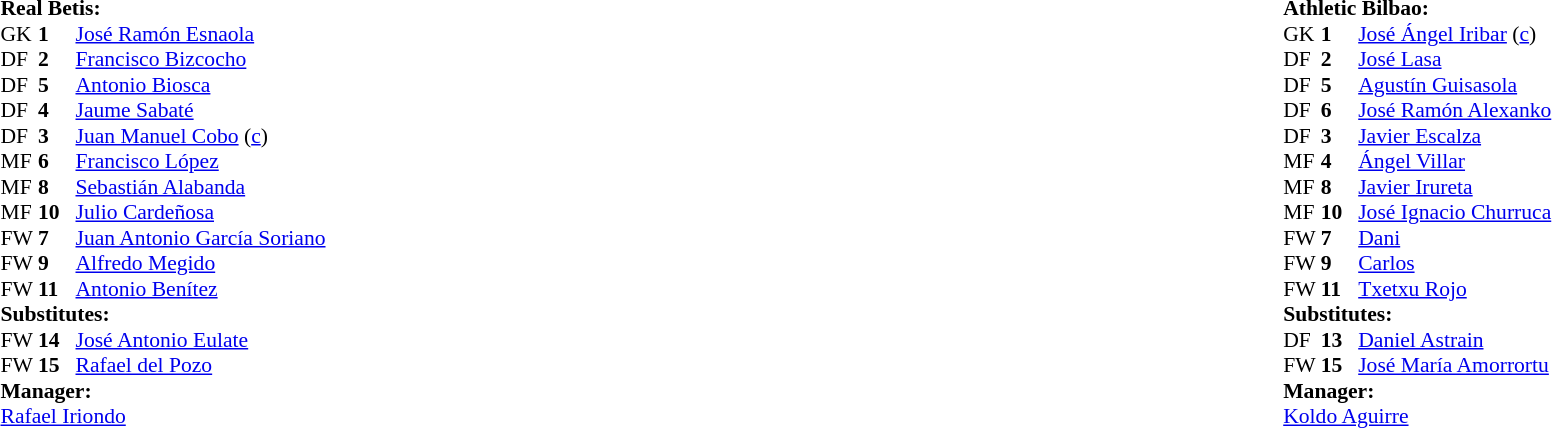<table width="100%">
<tr>
<td valign="top" width="50%"><br><table style="font-size: 90%" cellspacing="0" cellpadding="0">
<tr>
<td colspan="4"><strong>Real Betis:</strong></td>
</tr>
<tr>
<th width="25"></th>
<th width="25"></th>
</tr>
<tr>
<td>GK</td>
<td><strong>1</strong></td>
<td> <a href='#'>José Ramón Esnaola</a></td>
</tr>
<tr>
<td>DF</td>
<td><strong>2</strong></td>
<td> <a href='#'>Francisco Bizcocho</a></td>
<td></td>
</tr>
<tr>
<td>DF</td>
<td><strong>5</strong></td>
<td> <a href='#'>Antonio Biosca</a></td>
</tr>
<tr>
<td>DF</td>
<td><strong>4</strong></td>
<td> <a href='#'>Jaume Sabaté</a></td>
</tr>
<tr>
<td>DF</td>
<td><strong>3</strong></td>
<td> <a href='#'>Juan Manuel Cobo</a> (<a href='#'>c</a>)</td>
<td></td>
<td></td>
</tr>
<tr>
<td>MF</td>
<td><strong>6</strong></td>
<td> <a href='#'>Francisco López</a></td>
<td></td>
</tr>
<tr>
<td>MF</td>
<td><strong>8</strong></td>
<td> <a href='#'>Sebastián Alabanda</a></td>
</tr>
<tr>
<td>MF</td>
<td><strong>10</strong></td>
<td> <a href='#'>Julio Cardeñosa</a></td>
</tr>
<tr>
<td>FW</td>
<td><strong>7</strong></td>
<td> <a href='#'>Juan Antonio García Soriano</a></td>
</tr>
<tr>
<td>FW</td>
<td><strong>9</strong></td>
<td> <a href='#'>Alfredo Megido</a></td>
<td></td>
<td></td>
</tr>
<tr>
<td>FW</td>
<td><strong>11</strong></td>
<td> <a href='#'>Antonio Benítez</a></td>
</tr>
<tr>
<td colspan=4><strong>Substitutes:</strong></td>
</tr>
<tr>
<td>FW</td>
<td><strong>14</strong></td>
<td> <a href='#'>José Antonio Eulate</a></td>
<td></td>
<td></td>
</tr>
<tr>
<td>FW</td>
<td><strong>15</strong></td>
<td> <a href='#'>Rafael del Pozo</a></td>
<td></td>
<td></td>
</tr>
<tr>
<td colspan=4><strong>Manager:</strong></td>
</tr>
<tr>
<td colspan="4"> <a href='#'>Rafael Iriondo</a></td>
</tr>
</table>
</td>
<td valign="top" width="50%"><br><table style="font-size: 90%" cellspacing="0" cellpadding="0" align=center>
<tr>
<td colspan="4"><strong>Athletic Bilbao:</strong></td>
</tr>
<tr>
<th width="25"></th>
<th width="25"></th>
</tr>
<tr>
<td>GK</td>
<td><strong>1</strong></td>
<td> <a href='#'>José Ángel Iribar</a> (<a href='#'>c</a>)</td>
</tr>
<tr>
<td>DF</td>
<td><strong>2</strong></td>
<td> <a href='#'>José Lasa</a></td>
<td></td>
<td></td>
</tr>
<tr>
<td>DF</td>
<td><strong>5</strong></td>
<td> <a href='#'>Agustín Guisasola</a></td>
</tr>
<tr>
<td>DF</td>
<td><strong>6</strong></td>
<td> <a href='#'>José Ramón Alexanko</a></td>
</tr>
<tr>
<td>DF</td>
<td><strong>3</strong></td>
<td> <a href='#'>Javier Escalza</a></td>
</tr>
<tr>
<td>MF</td>
<td><strong>4</strong></td>
<td> <a href='#'>Ángel Villar</a></td>
</tr>
<tr>
<td>MF</td>
<td><strong>8</strong></td>
<td> <a href='#'>Javier Irureta</a></td>
</tr>
<tr>
<td>MF</td>
<td><strong>10</strong></td>
<td> <a href='#'>José Ignacio Churruca</a></td>
</tr>
<tr>
<td>FW</td>
<td><strong>7</strong></td>
<td> <a href='#'>Dani</a></td>
<td></td>
</tr>
<tr>
<td>FW</td>
<td><strong>9</strong></td>
<td> <a href='#'>Carlos</a></td>
<td></td>
<td></td>
</tr>
<tr>
<td>FW</td>
<td><strong>11</strong></td>
<td> <a href='#'>Txetxu Rojo</a></td>
<td></td>
</tr>
<tr>
<td colspan=4><strong>Substitutes:</strong></td>
</tr>
<tr>
<td>DF</td>
<td><strong>13</strong></td>
<td> <a href='#'>Daniel Astrain</a></td>
<td></td>
<td></td>
</tr>
<tr>
<td>FW</td>
<td><strong>15</strong></td>
<td> <a href='#'>José María Amorrortu</a></td>
<td></td>
<td></td>
</tr>
<tr>
<td colspan=4><strong>Manager:</strong></td>
</tr>
<tr>
<td colspan="4"> <a href='#'>Koldo Aguirre</a></td>
</tr>
<tr>
</tr>
</table>
</td>
</tr>
</table>
